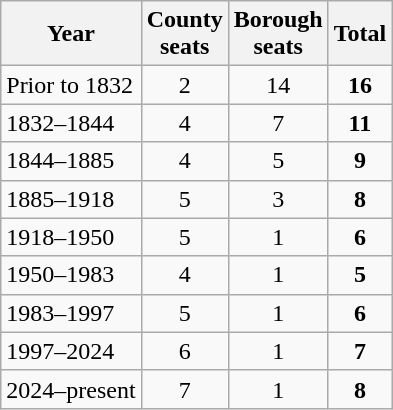<table class="wikitable">
<tr>
<th>Year</th>
<th>County<br>seats</th>
<th>Borough<br>seats</th>
<th>Total</th>
</tr>
<tr>
<td>Prior to 1832</td>
<td align="center">2</td>
<td align="center">14</td>
<td align="center"><strong>16</strong></td>
</tr>
<tr>
<td>1832–1844</td>
<td align="center">4</td>
<td align="center">7</td>
<td align="center"><strong>11</strong></td>
</tr>
<tr>
<td>1844–1885</td>
<td align="center">4</td>
<td align="center">5</td>
<td align="center"><strong>9</strong></td>
</tr>
<tr>
<td>1885–1918</td>
<td align="center">5</td>
<td align="center">3</td>
<td align="center"><strong>8</strong></td>
</tr>
<tr>
<td>1918–1950</td>
<td align="center">5</td>
<td align="center">1</td>
<td align="center"><strong>6</strong></td>
</tr>
<tr>
<td>1950–1983</td>
<td align="center">4</td>
<td align="center">1</td>
<td align="center"><strong>5</strong></td>
</tr>
<tr>
<td>1983–1997</td>
<td align="center">5</td>
<td align="center">1</td>
<td align="center"><strong>6</strong></td>
</tr>
<tr>
<td>1997–2024</td>
<td align="center">6</td>
<td align="center">1</td>
<td align="center"><strong>7</strong></td>
</tr>
<tr>
<td>2024–present</td>
<td align="center">7</td>
<td align="center">1</td>
<td align="center"><strong>8</strong></td>
</tr>
</table>
